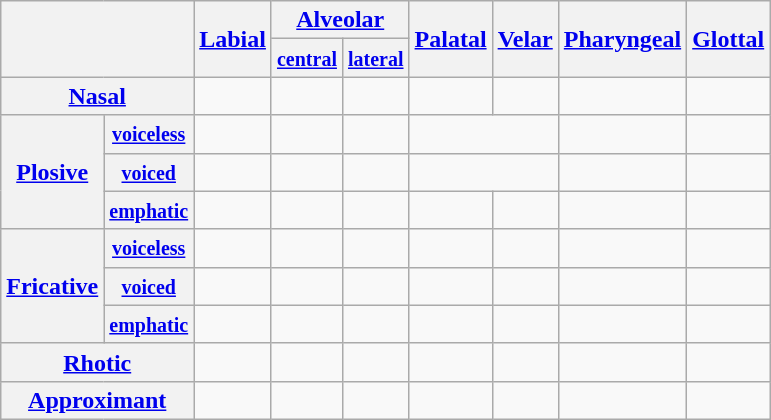<table class="wikitable" style="text-align:center">
<tr>
<th colspan="2" rowspan="2"></th>
<th rowspan="2"><a href='#'>Labial</a></th>
<th colspan="2"><a href='#'>Alveolar</a></th>
<th rowspan="2"><a href='#'>Palatal</a></th>
<th rowspan="2"><a href='#'>Velar</a></th>
<th rowspan="2"><a href='#'>Pharyngeal</a></th>
<th rowspan="2"><a href='#'>Glottal</a></th>
</tr>
<tr>
<th><small><a href='#'>central</a></small></th>
<th><small><a href='#'>lateral</a></small></th>
</tr>
<tr>
<th colspan="2"><a href='#'>Nasal</a></th>
<td></td>
<td></td>
<td></td>
<td></td>
<td></td>
<td></td>
<td></td>
</tr>
<tr>
<th rowspan="3"><a href='#'>Plosive</a></th>
<th><small><a href='#'>voiceless</a></small></th>
<td></td>
<td></td>
<td></td>
<td colspan="2"></td>
<td></td>
<td></td>
</tr>
<tr>
<th><small><a href='#'>voiced</a></small></th>
<td></td>
<td></td>
<td></td>
<td colspan="2"></td>
<td></td>
<td></td>
</tr>
<tr>
<th><small><a href='#'>emphatic</a></small></th>
<td></td>
<td></td>
<td></td>
<td></td>
<td></td>
<td></td>
<td></td>
</tr>
<tr>
<th rowspan="3"><a href='#'>Fricative</a></th>
<th><small><a href='#'>voiceless</a></small></th>
<td></td>
<td></td>
<td></td>
<td></td>
<td></td>
<td></td>
<td></td>
</tr>
<tr>
<th><small><a href='#'>voiced</a></small></th>
<td></td>
<td></td>
<td></td>
<td></td>
<td></td>
<td></td>
<td></td>
</tr>
<tr>
<th><small><a href='#'>emphatic</a></small></th>
<td></td>
<td></td>
<td></td>
<td></td>
<td></td>
<td></td>
<td></td>
</tr>
<tr>
<th colspan="2"><a href='#'>Rhotic</a></th>
<td></td>
<td></td>
<td></td>
<td></td>
<td></td>
<td></td>
<td></td>
</tr>
<tr>
<th colspan="2"><a href='#'>Approximant</a></th>
<td></td>
<td></td>
<td>  </td>
<td>  </td>
<td></td>
<td></td>
<td></td>
</tr>
</table>
